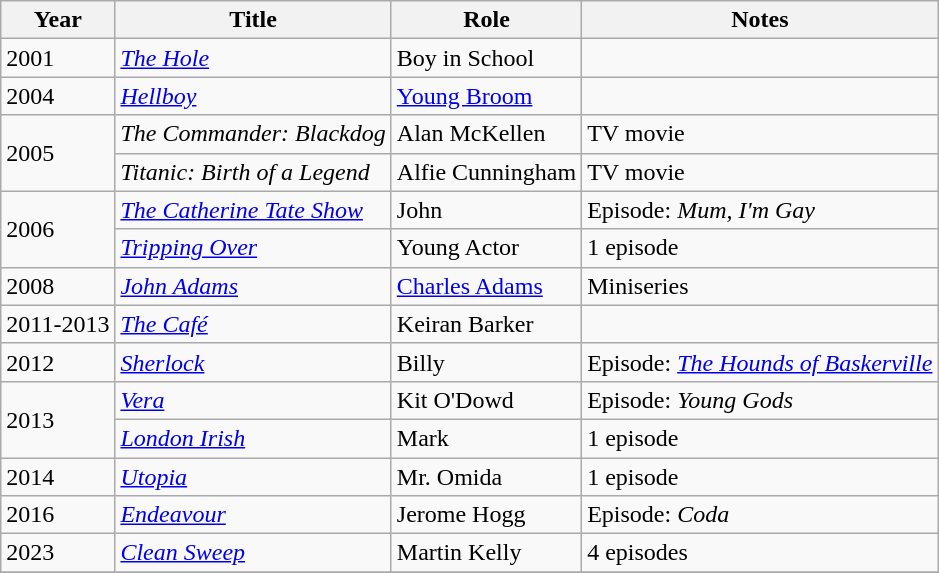<table class="wikitable">
<tr>
<th>Year</th>
<th>Title</th>
<th>Role</th>
<th>Notes</th>
</tr>
<tr>
<td>2001</td>
<td><em><a href='#'>The Hole</a></em></td>
<td>Boy in School</td>
<td></td>
</tr>
<tr>
<td>2004</td>
<td><em><a href='#'>Hellboy</a></em></td>
<td><a href='#'>Young Broom</a></td>
<td></td>
</tr>
<tr>
<td rowspan=2>2005</td>
<td><em>The Commander: Blackdog</em></td>
<td>Alan McKellen</td>
<td>TV movie</td>
</tr>
<tr>
<td><em>Titanic: Birth of a Legend</em></td>
<td>Alfie Cunningham</td>
<td>TV movie</td>
</tr>
<tr>
<td rowspan=2>2006</td>
<td><em><a href='#'>The Catherine Tate Show</a></em></td>
<td>John</td>
<td>Episode: <em>Mum, I'm Gay</em></td>
</tr>
<tr>
<td><em><a href='#'>Tripping Over</a></em></td>
<td>Young Actor</td>
<td>1 episode</td>
</tr>
<tr>
<td>2008</td>
<td><em><a href='#'>John Adams</a></em></td>
<td><a href='#'>Charles Adams</a></td>
<td>Miniseries</td>
</tr>
<tr>
<td>2011-2013</td>
<td><em><a href='#'>The Café</a></em></td>
<td>Keiran Barker</td>
<td></td>
</tr>
<tr>
<td>2012</td>
<td><em><a href='#'>Sherlock</a></em></td>
<td>Billy</td>
<td>Episode: <em><a href='#'>The Hounds of Baskerville</a></em></td>
</tr>
<tr>
<td rowspan=2>2013</td>
<td><em><a href='#'>Vera</a></em></td>
<td>Kit O'Dowd</td>
<td>Episode: <em>Young Gods</em></td>
</tr>
<tr>
<td><em><a href='#'>London Irish</a></em></td>
<td>Mark</td>
<td>1 episode</td>
</tr>
<tr>
<td>2014</td>
<td><em><a href='#'>Utopia</a></em></td>
<td>Mr. Omida</td>
<td>1 episode</td>
</tr>
<tr>
<td>2016</td>
<td><em><a href='#'>Endeavour</a></em></td>
<td>Jerome Hogg</td>
<td>Episode: <em>Coda</em></td>
</tr>
<tr>
<td>2023</td>
<td><em><a href='#'>Clean Sweep</a></em></td>
<td>Martin Kelly</td>
<td>4 episodes</td>
</tr>
<tr>
</tr>
</table>
